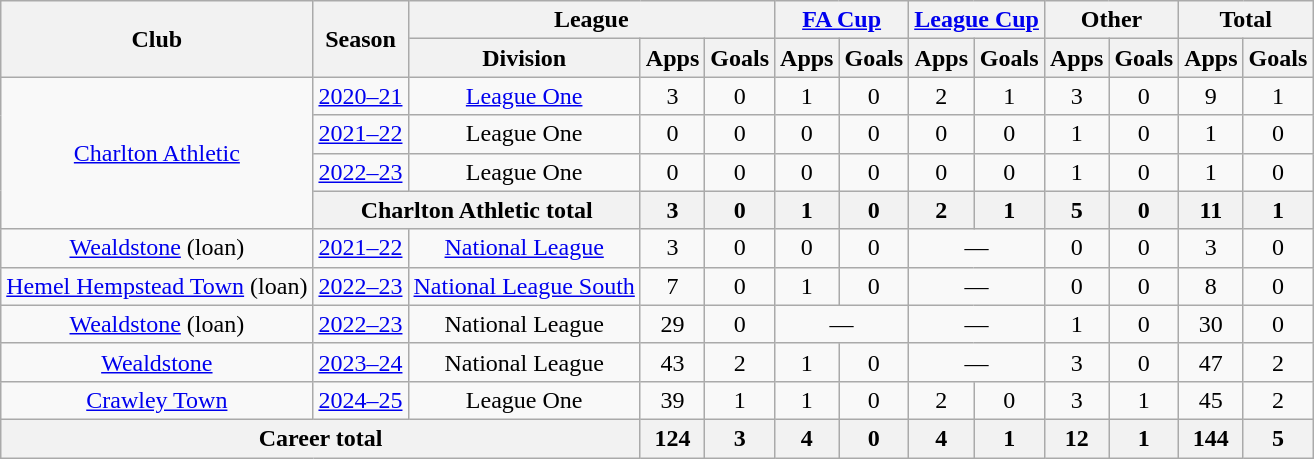<table class="wikitable" style="text-align: center">
<tr>
<th rowspan="2">Club</th>
<th rowspan="2">Season</th>
<th colspan="3">League</th>
<th colspan="2"><a href='#'>FA Cup</a></th>
<th colspan="2"><a href='#'>League Cup</a></th>
<th colspan="2">Other</th>
<th colspan="2">Total</th>
</tr>
<tr>
<th>Division</th>
<th>Apps</th>
<th>Goals</th>
<th>Apps</th>
<th>Goals</th>
<th>Apps</th>
<th>Goals</th>
<th>Apps</th>
<th>Goals</th>
<th>Apps</th>
<th>Goals</th>
</tr>
<tr>
<td rowspan="4"><a href='#'>Charlton Athletic</a></td>
<td><a href='#'>2020–21</a></td>
<td><a href='#'>League One</a></td>
<td>3</td>
<td>0</td>
<td>1</td>
<td>0</td>
<td>2</td>
<td>1</td>
<td>3</td>
<td>0</td>
<td>9</td>
<td>1</td>
</tr>
<tr>
<td><a href='#'>2021–22</a></td>
<td>League One</td>
<td>0</td>
<td>0</td>
<td>0</td>
<td>0</td>
<td>0</td>
<td>0</td>
<td>1</td>
<td>0</td>
<td>1</td>
<td>0</td>
</tr>
<tr>
<td><a href='#'>2022–23</a></td>
<td>League One</td>
<td>0</td>
<td>0</td>
<td>0</td>
<td>0</td>
<td>0</td>
<td>0</td>
<td>1</td>
<td>0</td>
<td>1</td>
<td>0</td>
</tr>
<tr>
<th colspan="2">Charlton Athletic total</th>
<th>3</th>
<th>0</th>
<th>1</th>
<th>0</th>
<th>2</th>
<th>1</th>
<th>5</th>
<th>0</th>
<th>11</th>
<th>1</th>
</tr>
<tr>
<td><a href='#'>Wealdstone</a> (loan)</td>
<td><a href='#'>2021–22</a></td>
<td><a href='#'>National League</a></td>
<td>3</td>
<td>0</td>
<td>0</td>
<td>0</td>
<td colspan="2">—</td>
<td>0</td>
<td>0</td>
<td>3</td>
<td>0</td>
</tr>
<tr>
<td><a href='#'>Hemel Hempstead Town</a> (loan)</td>
<td><a href='#'>2022–23</a></td>
<td><a href='#'>National League South</a></td>
<td>7</td>
<td>0</td>
<td>1</td>
<td>0</td>
<td colspan=2>—</td>
<td>0</td>
<td>0</td>
<td>8</td>
<td>0</td>
</tr>
<tr>
<td><a href='#'>Wealdstone</a> (loan)</td>
<td><a href='#'>2022–23</a></td>
<td>National League</td>
<td>29</td>
<td>0</td>
<td colspan="2">—</td>
<td colspan="2">—</td>
<td>1</td>
<td>0</td>
<td>30</td>
<td>0</td>
</tr>
<tr>
<td><a href='#'>Wealdstone</a></td>
<td><a href='#'>2023–24</a></td>
<td>National League</td>
<td>43</td>
<td>2</td>
<td>1</td>
<td>0</td>
<td colspan="2">—</td>
<td>3</td>
<td>0</td>
<td>47</td>
<td>2</td>
</tr>
<tr>
<td><a href='#'>Crawley Town</a></td>
<td><a href='#'>2024–25</a></td>
<td>League One</td>
<td>39</td>
<td>1</td>
<td>1</td>
<td>0</td>
<td>2</td>
<td>0</td>
<td>3</td>
<td>1</td>
<td>45</td>
<td>2</td>
</tr>
<tr>
<th colspan="3">Career total</th>
<th>124</th>
<th>3</th>
<th>4</th>
<th>0</th>
<th>4</th>
<th>1</th>
<th>12</th>
<th>1</th>
<th>144</th>
<th>5</th>
</tr>
</table>
